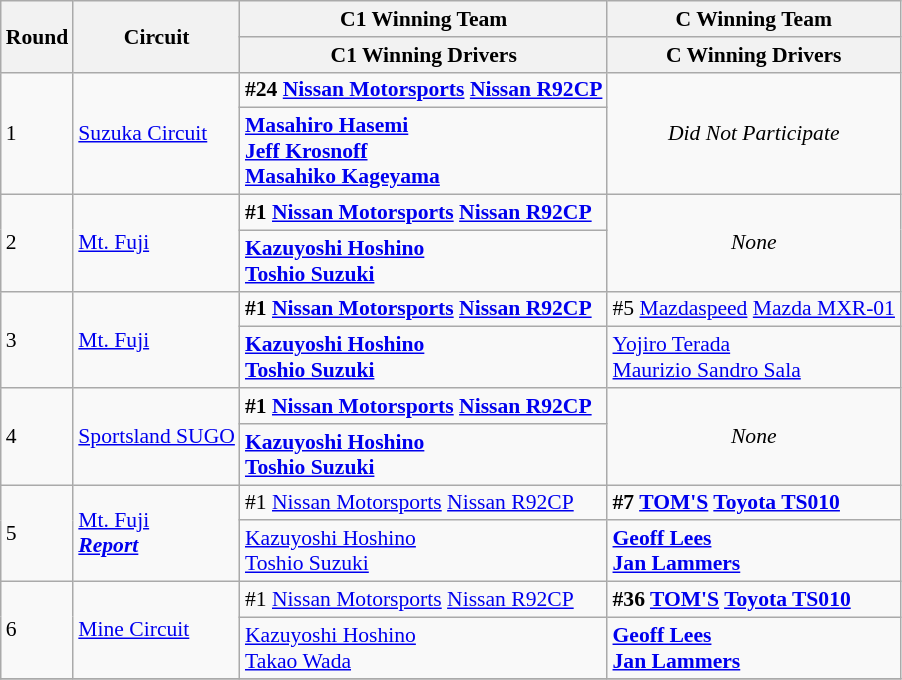<table class="wikitable" style="font-size: 90%;">
<tr>
<th rowspan=2>Round</th>
<th rowspan=2>Circuit</th>
<th>C1 Winning Team</th>
<th>C Winning Team</th>
</tr>
<tr>
<th>C1 Winning Drivers</th>
<th>C Winning Drivers</th>
</tr>
<tr>
<td rowspan=2>1</td>
<td rowspan=2><a href='#'>Suzuka Circuit</a></td>
<td><strong>#24 <a href='#'>Nissan Motorsports</a> <a href='#'>Nissan R92CP</a></strong></td>
<td rowspan=2 align="center"><em>Did Not Participate</em></td>
</tr>
<tr>
<td><strong> <a href='#'>Masahiro Hasemi</a><br> <a href='#'>Jeff Krosnoff</a><br> <a href='#'>Masahiko Kageyama</a></strong></td>
</tr>
<tr>
<td rowspan=2>2</td>
<td rowspan=2><a href='#'>Mt. Fuji</a></td>
<td><strong>#1 <a href='#'>Nissan Motorsports</a> <a href='#'>Nissan R92CP</a></strong></td>
<td rowspan=2 align="center"><em>None</em></td>
</tr>
<tr>
<td><strong> <a href='#'>Kazuyoshi Hoshino</a><br> <a href='#'>Toshio Suzuki</a></strong></td>
</tr>
<tr>
<td rowspan=2>3</td>
<td rowspan=2><a href='#'>Mt. Fuji</a></td>
<td><strong>#1 <a href='#'>Nissan Motorsports</a> <a href='#'>Nissan R92CP</a></strong></td>
<td>#5 <a href='#'>Mazdaspeed</a> <a href='#'>Mazda MXR-01</a></td>
</tr>
<tr>
<td><strong> <a href='#'>Kazuyoshi Hoshino</a><br> <a href='#'>Toshio Suzuki</a></strong></td>
<td> <a href='#'>Yojiro Terada</a><br> <a href='#'>Maurizio Sandro Sala</a></td>
</tr>
<tr>
<td rowspan=2>4</td>
<td rowspan=2><a href='#'>Sportsland SUGO</a></td>
<td><strong>#1 <a href='#'>Nissan Motorsports</a> <a href='#'>Nissan R92CP</a></strong></td>
<td rowspan=2 align="center"><em>None</em></td>
</tr>
<tr>
<td><strong> <a href='#'>Kazuyoshi Hoshino</a><br> <a href='#'>Toshio Suzuki</a></strong></td>
</tr>
<tr>
<td rowspan=2>5</td>
<td rowspan=2><a href='#'>Mt. Fuji</a><br><strong><em><a href='#'>Report</a></em></strong></td>
<td>#1 <a href='#'>Nissan Motorsports</a> <a href='#'>Nissan R92CP</a></td>
<td><strong>#7 <a href='#'>TOM'S</a> <a href='#'>Toyota TS010</a></strong></td>
</tr>
<tr>
<td> <a href='#'>Kazuyoshi Hoshino</a><br> <a href='#'>Toshio Suzuki</a></td>
<td><strong> <a href='#'>Geoff Lees</a><br> <a href='#'>Jan Lammers</a></strong></td>
</tr>
<tr>
<td rowspan=2>6</td>
<td rowspan=2><a href='#'>Mine Circuit</a></td>
<td>#1 <a href='#'>Nissan Motorsports</a> <a href='#'>Nissan R92CP</a></td>
<td><strong>#36 <a href='#'>TOM'S</a> <a href='#'>Toyota TS010</a></strong></td>
</tr>
<tr>
<td> <a href='#'>Kazuyoshi Hoshino</a><br> <a href='#'>Takao Wada</a></td>
<td><strong> <a href='#'>Geoff Lees</a><br> <a href='#'>Jan Lammers</a></strong></td>
</tr>
<tr>
</tr>
</table>
